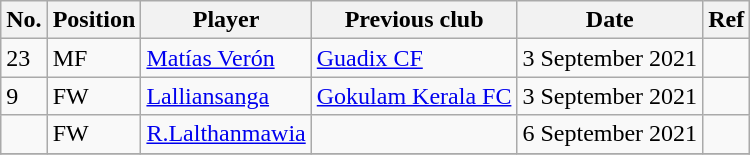<table class="wikitable plainrowheaders" style="text-align:center; text-align:left">
<tr>
<th>No.</th>
<th scope="col">Position</th>
<th scope="col">Player</th>
<th scope="col">Previous club</th>
<th scope="col">Date</th>
<th scope="col">Ref</th>
</tr>
<tr>
<td>23</td>
<td>MF</td>
<td> <a href='#'>Matías Verón</a></td>
<td> <a href='#'>Guadix CF</a></td>
<td>3 September 2021</td>
<td></td>
</tr>
<tr>
<td>9</td>
<td>FW</td>
<td> <a href='#'>Lalliansanga</a></td>
<td> <a href='#'>Gokulam Kerala FC</a></td>
<td>3 September 2021</td>
<td></td>
</tr>
<tr>
<td></td>
<td>FW</td>
<td> <a href='#'>R.Lalthanmawia</a></td>
<td></td>
<td>6 September 2021</td>
<td></td>
</tr>
<tr>
</tr>
</table>
